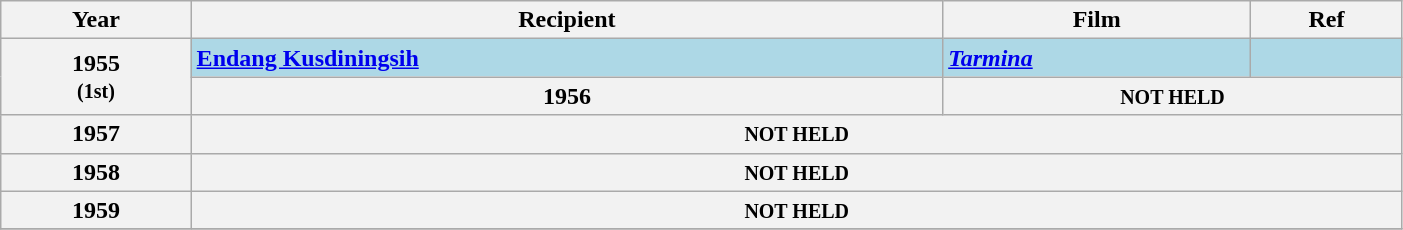<table class="wikitable plainrowheaders sortable" style="width: 74%;">
<tr>
<th scope="col">Year</th>
<th scope="col">Recipient</th>
<th scope="col">Film</th>
<th scope="col" class="unsortable">Ref</th>
</tr>
<tr>
<th scope="row" rowspan="2" style="text-align:center;"><strong>1955</strong><br><small>(1st)</small></th>
<td scope="row" style="background:lightblue;"><strong><a href='#'>Endang Kusdiningsih</a></strong></td>
<td style="background:lightblue;"><strong><em><a href='#'>Tarmina</a></em></strong></td>
<td style="background:lightblue;"></td>
</tr>
<tr>
<th scope="row" style="text-align:center;">1956</th>
<th colspan="3" scope="row"><small>NOT HELD</small></th>
</tr>
<tr>
<th scope="row" style="text-align:center;">1957</th>
<th colspan="3" scope="row"><small>NOT HELD</small></th>
</tr>
<tr>
<th scope="row" style="text-align:center;">1958</th>
<th colspan="3" scope="row"><small>NOT HELD</small></th>
</tr>
<tr>
<th scope="row" style="text-align:center;">1959</th>
<th colspan="3" scope="row"><small>NOT HELD</small></th>
</tr>
<tr>
</tr>
</table>
